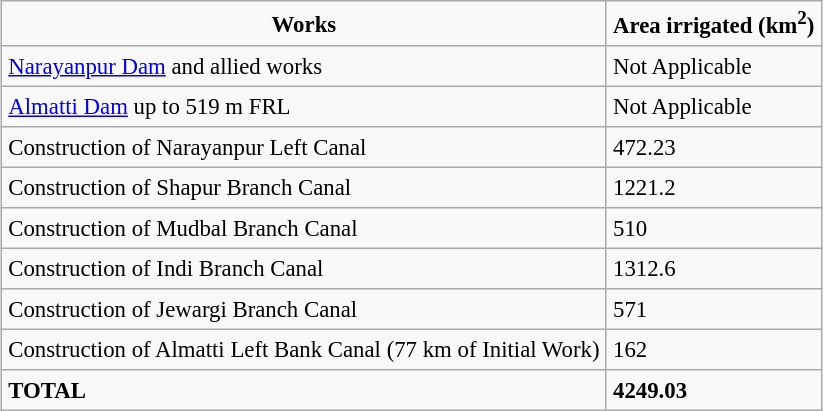<table border=1 align=center cellpadding=4 cellspacing=0 style="margin: 0 0 1em 1em; background: #f9f9f9; border: 1px #aaaaaa solid; border-collapse: collapse; font-size: 95%;">
<tr>
<th>Works</th>
<th>Area irrigated (km<sup>2</sup>)</th>
</tr>
<tr>
<td><a href='#'>Narayanpur Dam</a> and allied works</td>
<td>Not Applicable</td>
</tr>
<tr>
<td><a href='#'>Almatti Dam</a> up to 519 m FRL</td>
<td>Not Applicable</td>
</tr>
<tr>
<td>Construction of Narayanpur Left Canal</td>
<td>472.23</td>
</tr>
<tr>
<td>Construction of Shapur Branch Canal</td>
<td>1221.2</td>
</tr>
<tr>
<td>Construction of Mudbal Branch Canal</td>
<td>510</td>
</tr>
<tr>
<td>Construction of Indi Branch Canal</td>
<td>1312.6</td>
</tr>
<tr>
<td>Construction of Jewargi Branch Canal</td>
<td>571</td>
</tr>
<tr>
<td>Construction of Almatti Left Bank Canal (77 km of Initial Work)</td>
<td>162</td>
</tr>
<tr>
<td><strong>TOTAL</strong></td>
<td><strong>4249.03</strong></td>
</tr>
</table>
